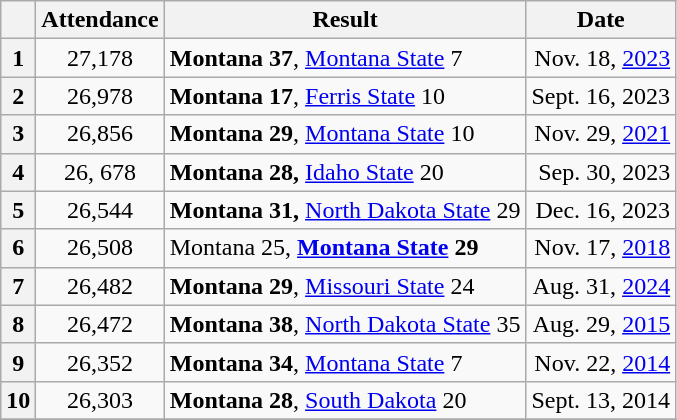<table class="wikitable">
<tr>
<th></th>
<th>Attendance</th>
<th>Result</th>
<th>Date</th>
</tr>
<tr>
<th>1</th>
<td align="center">27,178</td>
<td><strong>Montana 37</strong>, <a href='#'>Montana State</a> 7</td>
<td align="right">Nov. 18, <a href='#'>2023</a></td>
</tr>
<tr>
<th>2</th>
<td align="center">26,978</td>
<td><strong>Montana 17</strong>, <a href='#'>Ferris State</a> 10</td>
<td align="right">Sept. 16, 2023</td>
</tr>
<tr>
<th>3</th>
<td align="center">26,856</td>
<td><strong>Montana 29</strong>, <a href='#'>Montana State</a> 10</td>
<td align="right">Nov. 29, <a href='#'>2021</a></td>
</tr>
<tr>
<th>4</th>
<td align="center">26, 678</td>
<td><strong>Montana 28,</strong> <a href='#'>Idaho State</a> 20</td>
<td align="right">Sep. 30, 2023</td>
</tr>
<tr>
<th>5</th>
<td align="center">26,544</td>
<td><strong>Montana 31,</strong> <a href='#'>North Dakota State</a> 29</td>
<td align="right">Dec. 16, 2023</td>
</tr>
<tr>
<th>6</th>
<td align="center">26,508</td>
<td>Montana 25, <strong><a href='#'>Montana State</a> 29</strong></td>
<td align="right">Nov. 17, <a href='#'>2018</a></td>
</tr>
<tr>
<th>7</th>
<td align="center">26,482</td>
<td><strong>Montana 29</strong>, <a href='#'>Missouri State</a> 24</td>
<td align="right">Aug. 31, <a href='#'>2024</a></td>
</tr>
<tr>
<th>8</th>
<td align="center">26,472</td>
<td><strong>Montana 38</strong>, <a href='#'>North Dakota State</a> 35</td>
<td align="right">Aug. 29, <a href='#'>2015</a></td>
</tr>
<tr>
<th>9</th>
<td align="center">26,352</td>
<td><strong>Montana 34</strong>, <a href='#'>Montana State</a> 7</td>
<td align="right">Nov. 22, <a href='#'>2014</a></td>
</tr>
<tr>
<th>10</th>
<td align="center">26,303</td>
<td><strong>Montana 28</strong>, <a href='#'>South Dakota</a> 20</td>
<td align="right">Sept. 13, 2014</td>
</tr>
<tr>
</tr>
</table>
